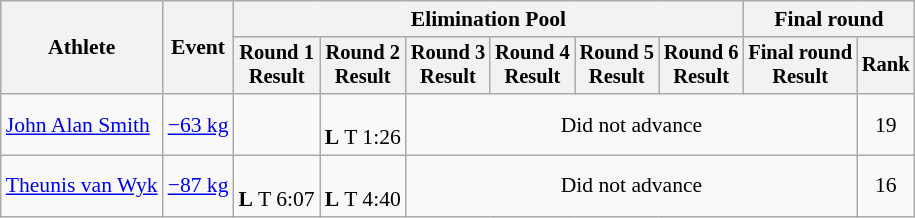<table class="wikitable" style="font-size:90%">
<tr>
<th rowspan="2">Athlete</th>
<th rowspan="2">Event</th>
<th colspan=6>Elimination Pool</th>
<th colspan=2>Final round</th>
</tr>
<tr style="font-size: 95%">
<th>Round 1<br>Result</th>
<th>Round 2<br>Result</th>
<th>Round 3<br>Result</th>
<th>Round 4<br>Result</th>
<th>Round 5<br>Result</th>
<th>Round 6<br>Result</th>
<th>Final round<br>Result</th>
<th>Rank</th>
</tr>
<tr align=center>
<td align=left><a href='#'>John Alan Smith</a></td>
<td align=left><a href='#'>−63 kg</a></td>
<td></td>
<td><br><strong>L</strong> T 1:26</td>
<td colspan=5>Did not advance</td>
<td>19</td>
</tr>
<tr align=center>
<td align=left><a href='#'>Theunis van Wyk</a></td>
<td align=left><a href='#'>−87 kg</a></td>
<td><br><strong>L</strong> T 6:07</td>
<td><br><strong>L</strong> T 4:40</td>
<td colspan=5>Did not advance</td>
<td>16</td>
</tr>
</table>
